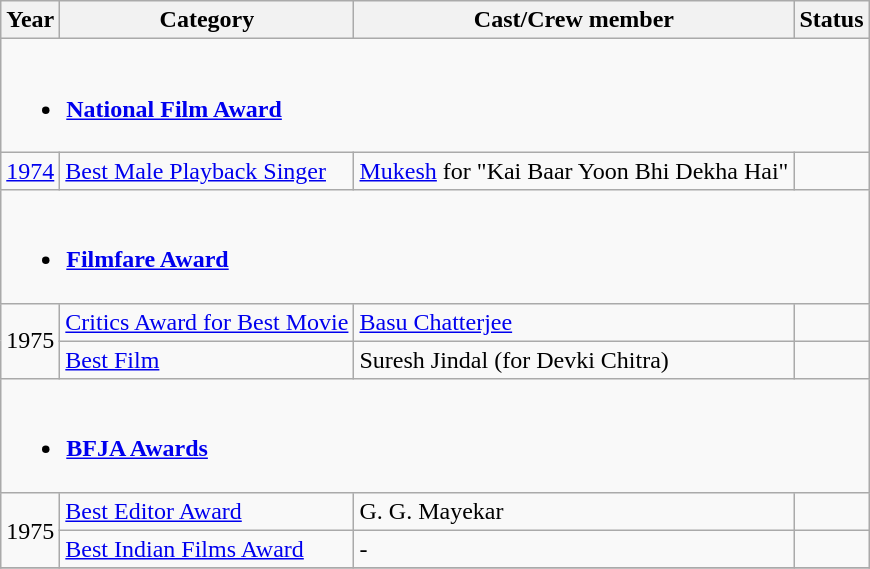<table class="wikitable">
<tr>
<th>Year</th>
<th>Category</th>
<th>Cast/Crew member</th>
<th>Status</th>
</tr>
<tr>
<td colspan="4"><br><ul><li><strong><a href='#'>National Film Award</a></strong></li></ul></td>
</tr>
<tr>
<td><a href='#'>1974</a></td>
<td><a href='#'>Best Male Playback Singer</a></td>
<td><a href='#'>Mukesh</a> for "Kai Baar Yoon Bhi Dekha Hai"</td>
<td></td>
</tr>
<tr>
<td colspan="4"><br><ul><li><strong><a href='#'>Filmfare Award</a></strong></li></ul></td>
</tr>
<tr>
<td rowspan="2">1975</td>
<td><a href='#'>Critics Award for Best Movie</a></td>
<td><a href='#'>Basu Chatterjee</a></td>
<td></td>
</tr>
<tr>
<td><a href='#'>Best Film</a></td>
<td>Suresh Jindal (for Devki Chitra)</td>
<td></td>
</tr>
<tr>
<td colspan="4"><br><ul><li><strong><a href='#'>BFJA Awards</a></strong></li></ul></td>
</tr>
<tr>
<td rowspan="2">1975</td>
<td><a href='#'>Best Editor Award</a></td>
<td>G. G. Mayekar</td>
<td></td>
</tr>
<tr>
<td><a href='#'>Best Indian Films Award</a></td>
<td>-</td>
<td></td>
</tr>
<tr>
</tr>
</table>
